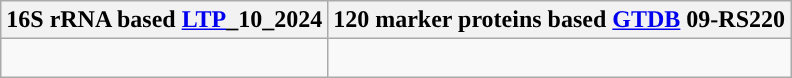<table class="wikitable">
<tr>
<th colspan=1>16S rRNA based <a href='#'>LTP</a>_10_2024</th>
<th colspan=1>120 marker proteins based <a href='#'>GTDB</a> 09-RS220</th>
</tr>
<tr>
<td style="vertical-align:top"><br></td>
<td><br></td>
</tr>
</table>
